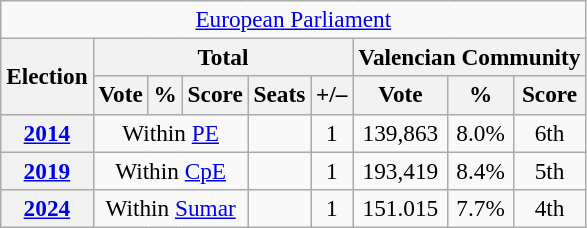<table class="wikitable" style="font-size:97%; text-align:center;">
<tr>
<td colspan="9"><a href='#'>European Parliament</a></td>
</tr>
<tr>
<th rowspan="2">Election</th>
<th colspan="5">Total</th>
<th colspan="3">Valencian Community</th>
</tr>
<tr>
<th>Vote</th>
<th>%</th>
<th>Score</th>
<th>Seats</th>
<th>+/–</th>
<th>Vote</th>
<th>%</th>
<th>Score</th>
</tr>
<tr>
<th><a href='#'>2014</a></th>
<td colspan="3">Within <a href='#'>PE</a></td>
<td></td>
<td>1</td>
<td>139,863</td>
<td>8.0%</td>
<td>6th</td>
</tr>
<tr>
<th><a href='#'>2019</a></th>
<td colspan="3">Within <a href='#'>CpE</a></td>
<td></td>
<td>1</td>
<td>193,419</td>
<td>8.4%</td>
<td>5th</td>
</tr>
<tr>
<th><a href='#'>2024</a></th>
<td colspan="3">Within <a href='#'>Sumar</a></td>
<td></td>
<td>1</td>
<td>151.015</td>
<td>7.7%</td>
<td>4th</td>
</tr>
</table>
